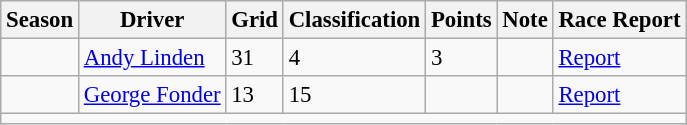<table class="wikitable" style="font-size: 95%;">
<tr>
<th>Season</th>
<th>Driver</th>
<th>Grid</th>
<th>Classification</th>
<th>Points</th>
<th>Note</th>
<th>Race Report</th>
</tr>
<tr>
<td></td>
<td><a href='#'>Andy Linden</a></td>
<td>31</td>
<td>4</td>
<td>3</td>
<td></td>
<td><a href='#'>Report</a></td>
</tr>
<tr>
<td></td>
<td><a href='#'>George Fonder</a></td>
<td>13</td>
<td>15</td>
<td></td>
<td></td>
<td><a href='#'>Report</a></td>
</tr>
<tr>
<td colspan="7"></td>
</tr>
</table>
